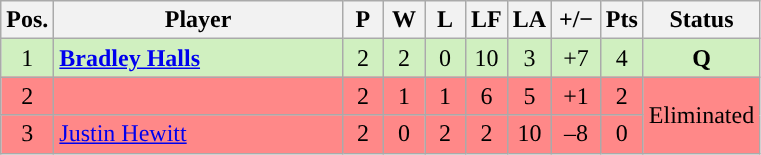<table class="wikitable" style="text-align:center; margin: 1em auto 1em auto, align:left">
<tr>
<th width=20>Pos.</th>
<th width=185>Player</th>
<th width=20>P</th>
<th width=20>W</th>
<th width=20>L</th>
<th width=20>LF</th>
<th width=20>LA</th>
<th width=25>+/−</th>
<th width=20>Pts</th>
<th width=70>Status</th>
</tr>
<tr style="background:#D0F0C0;">
<td>1</td>
<td align=left> <strong><a href='#'>Bradley Halls</a></strong></td>
<td>2</td>
<td>2</td>
<td>0</td>
<td>10</td>
<td>3</td>
<td>+7</td>
<td>4</td>
<td><strong>Q</strong></td>
</tr>
<tr style="background:#FF8888;">
<td>2</td>
<td align=left></td>
<td>2</td>
<td>1</td>
<td>1</td>
<td>6</td>
<td>5</td>
<td>+1</td>
<td>2</td>
<td rowspan=2>Eliminated</td>
</tr>
<tr style="background:#FF8888;">
<td>3</td>
<td align=left> <a href='#'>Justin Hewitt</a></td>
<td>2</td>
<td>0</td>
<td>2</td>
<td>2</td>
<td>10</td>
<td>–8</td>
<td>0</td>
</tr>
</table>
